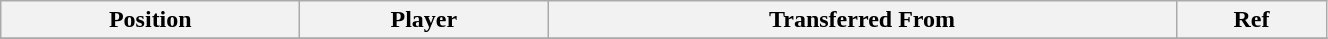<table class="wikitable sortable" style="width:70%; text-align:center; font-size:100%; text-align:left;">
<tr>
<th>Position</th>
<th>Player</th>
<th>Transferred From</th>
<th>Ref</th>
</tr>
<tr>
</tr>
</table>
